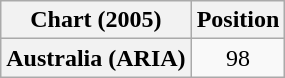<table class="wikitable plainrowheaders" style="text-align:center">
<tr>
<th scope="col">Chart (2005)</th>
<th scope="col">Position</th>
</tr>
<tr>
<th scope="row">Australia (ARIA)</th>
<td>98</td>
</tr>
</table>
